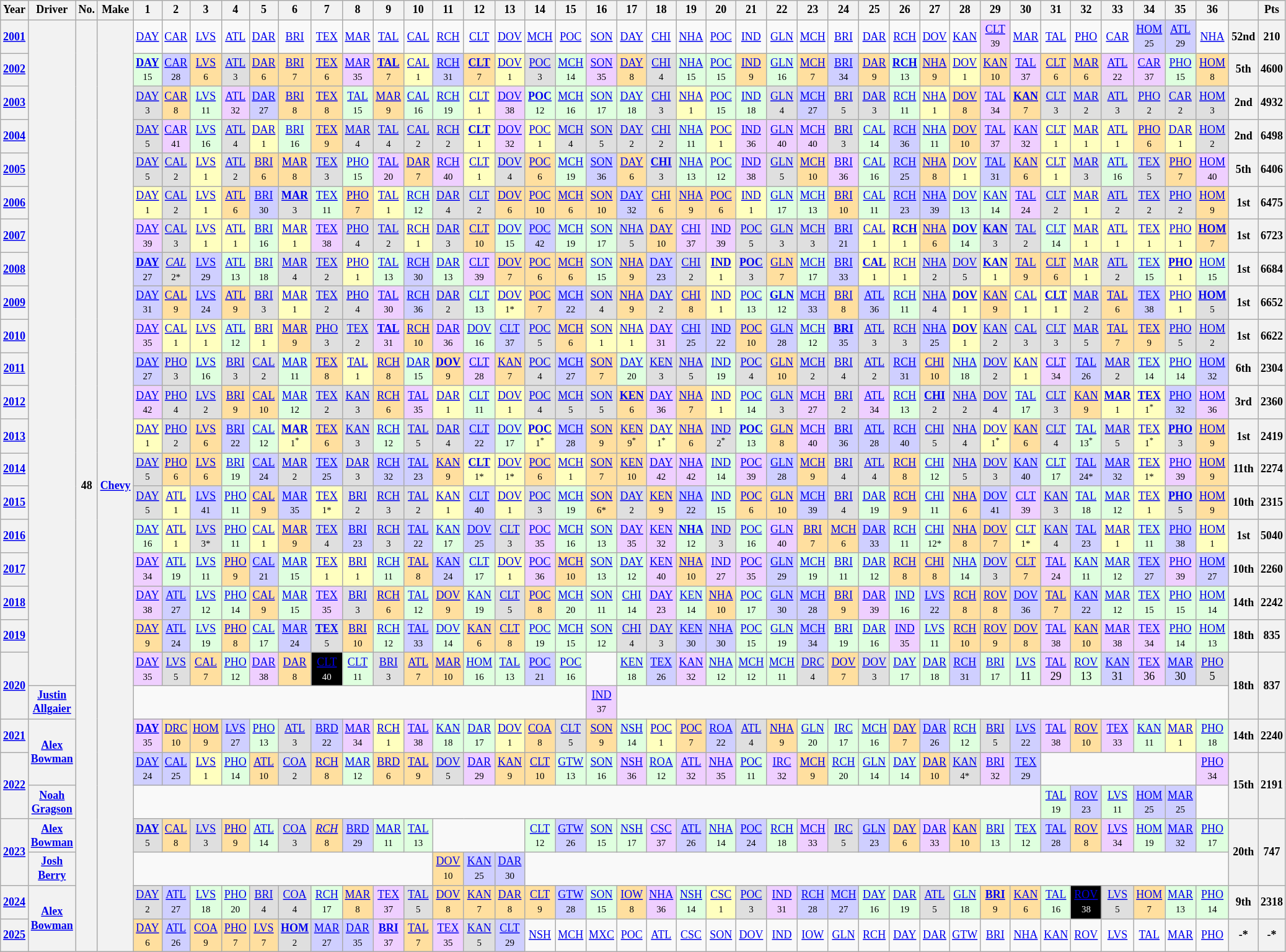<table class="wikitable" style="text-align:center; font-size:75%">
<tr>
<th>Year</th>
<th>Driver</th>
<th>No.</th>
<th>Make</th>
<th>1</th>
<th>2</th>
<th>3</th>
<th>4</th>
<th>5</th>
<th>6</th>
<th>7</th>
<th>8</th>
<th>9</th>
<th>10</th>
<th>11</th>
<th>12</th>
<th>13</th>
<th>14</th>
<th>15</th>
<th>16</th>
<th>17</th>
<th>18</th>
<th>19</th>
<th>20</th>
<th>21</th>
<th>22</th>
<th>23</th>
<th>24</th>
<th>25</th>
<th>26</th>
<th>27</th>
<th>28</th>
<th>29</th>
<th>30</th>
<th>31</th>
<th>32</th>
<th>33</th>
<th>34</th>
<th>35</th>
<th>36</th>
<th></th>
<th>Pts</th>
</tr>
<tr>
<th><a href='#'>2001</a></th>
<th rowspan="20"></th>
<th rowspan="28">48</th>
<th rowspan="28"><a href='#'>Chevy</a></th>
<td><a href='#'>DAY</a></td>
<td><a href='#'>CAR</a></td>
<td><a href='#'>LVS</a></td>
<td><a href='#'>ATL</a></td>
<td><a href='#'>DAR</a></td>
<td><a href='#'>BRI</a></td>
<td><a href='#'>TEX</a></td>
<td><a href='#'>MAR</a></td>
<td><a href='#'>TAL</a></td>
<td><a href='#'>CAL</a></td>
<td><a href='#'>RCH</a></td>
<td><a href='#'>CLT</a></td>
<td><a href='#'>DOV</a></td>
<td><a href='#'>MCH</a></td>
<td><a href='#'>POC</a></td>
<td><a href='#'>SON</a></td>
<td><a href='#'>DAY</a></td>
<td><a href='#'>CHI</a></td>
<td><a href='#'>NHA</a></td>
<td><a href='#'>POC</a></td>
<td><a href='#'>IND</a></td>
<td><a href='#'>GLN</a></td>
<td><a href='#'>MCH</a></td>
<td><a href='#'>BRI</a></td>
<td><a href='#'>DAR</a></td>
<td><a href='#'>RCH</a></td>
<td><a href='#'>DOV</a></td>
<td><a href='#'>KAN</a></td>
<td style="background:#EFCFFF;"><a href='#'>CLT</a><br><small>39</small></td>
<td><a href='#'>MAR</a></td>
<td><a href='#'>TAL</a></td>
<td><a href='#'>PHO</a></td>
<td><a href='#'>CAR</a></td>
<td style="background:#CFCFFF;"><a href='#'>HOM</a><br><small>25</small></td>
<td style="background:#CFCFFF;"><a href='#'>ATL</a><br><small>29</small></td>
<td><a href='#'>NHA</a></td>
<th>52nd</th>
<th>210</th>
</tr>
<tr>
<th><a href='#'>2002</a></th>
<td style="background:#DFFFDF;"><strong><a href='#'>DAY</a></strong><br><small>15</small></td>
<td style="background:#CFCFFF;"><a href='#'>CAR</a><br><small>28</small></td>
<td style="background:#FFDF9F;"><a href='#'>LVS</a><br><small>6</small></td>
<td style="background:#DFDFDF;"><a href='#'>ATL</a><br><small>3</small></td>
<td style="background:#FFDF9F;"><a href='#'>DAR</a><br><small>6</small></td>
<td style="background:#FFDF9F;"><a href='#'>BRI</a><br><small>7</small></td>
<td style="background:#FFDF9F;"><a href='#'>TEX</a><br><small>6</small></td>
<td style="background:#EFCFFF;"><a href='#'>MAR</a><br><small>35</small></td>
<td style="background:#FFDF9F;"><strong><a href='#'>TAL</a></strong><br><small>7</small></td>
<td style="background:#FFFFBF;"><a href='#'>CAL</a><br><small>1</small></td>
<td style="background:#CFCFFF;"><a href='#'>RCH</a><br><small>31</small></td>
<td style="background:#FFDF9F;"><strong><a href='#'>CLT</a></strong><br><small>7</small></td>
<td style="background:#FFFFBF;"><a href='#'>DOV</a><br><small>1</small></td>
<td style="background:#DFDFDF;"><a href='#'>POC</a><br><small>3</small></td>
<td style="background:#DFFFDF;"><a href='#'>MCH</a><br><small>14</small></td>
<td style="background:#EFCFFF;"><a href='#'>SON</a><br><small>35</small></td>
<td style="background:#FFDF9F;"><a href='#'>DAY</a><br><small>8</small></td>
<td style="background:#DFDFDF;"><a href='#'>CHI</a><br><small>4</small></td>
<td style="background:#DFFFDF;"><a href='#'>NHA</a><br><small>15</small></td>
<td style="background:#DFFFDF;"><a href='#'>POC</a><br><small>15</small></td>
<td style="background:#FFDF9F;"><a href='#'>IND</a><br><small>9</small></td>
<td style="background:#DFFFDF;"><a href='#'>GLN</a><br><small>16</small></td>
<td style="background:#FFDF9F;"><a href='#'>MCH</a><br><small>7</small></td>
<td style="background:#CFCFFF;"><a href='#'>BRI</a><br><small>34</small></td>
<td style="background:#FFDF9F;"><a href='#'>DAR</a><br><small>9</small></td>
<td style="background:#DFFFDF;"><strong><a href='#'>RCH</a></strong><br><small>13</small></td>
<td style="background:#FFDF9F;"><a href='#'>NHA</a><br><small>9</small></td>
<td style="background:#FFFFBF;"><a href='#'>DOV</a><br><small>1</small></td>
<td style="background:#FFDF9F;"><a href='#'>KAN</a><br><small>10</small></td>
<td style="background:#EFCFFF;"><a href='#'>TAL</a><br><small>37</small></td>
<td style="background:#FFDF9F;"><a href='#'>CLT</a><br><small>6</small></td>
<td style="background:#FFDF9F;"><a href='#'>MAR</a><br><small>6</small></td>
<td style="background:#EFCFFF;"><a href='#'>ATL</a><br><small>22</small></td>
<td style="background:#EFCFFF;"><a href='#'>CAR</a><br><small>37</small></td>
<td style="background:#DFFFDF;"><a href='#'>PHO</a><br><small>15</small></td>
<td style="background:#FFDF9F;"><a href='#'>HOM</a><br><small>8</small></td>
<th>5th</th>
<th>4600</th>
</tr>
<tr>
<th><a href='#'>2003</a></th>
<td style="background:#DFDFDF;"><a href='#'>DAY</a><br><small>3</small></td>
<td style="background:#FFDF9F;"><a href='#'>CAR</a><br><small>8</small></td>
<td style="background:#DFFFDF;"><a href='#'>LVS</a><br><small>11</small></td>
<td style="background:#EFCFFF;"><a href='#'>ATL</a><br><small>32</small></td>
<td style="background:#CFCFFF;"><a href='#'>DAR</a><br><small>27</small></td>
<td style="background:#FFDF9F;"><a href='#'>BRI</a><br><small>8</small></td>
<td style="background:#FFDF9F;"><a href='#'>TEX</a><br><small>8</small></td>
<td style="background:#DFFFDF;"><a href='#'>TAL</a><br><small>15</small></td>
<td style="background:#FFDF9F;"><a href='#'>MAR</a><br><small>9</small></td>
<td style="background:#DFFFDF;"><a href='#'>CAL</a><br><small>16</small></td>
<td style="background:#DFFFDF;"><a href='#'>RCH</a><br><small>19</small></td>
<td style="background:#FFFFBF;"><a href='#'>CLT</a><br><small>1</small></td>
<td style="background:#EFCFFF;"><a href='#'>DOV</a><br><small>38</small></td>
<td style="background:#DFFFDF;"><strong><a href='#'>POC</a></strong><br><small>12</small></td>
<td style="background:#DFFFDF;"><a href='#'>MCH</a><br><small>16</small></td>
<td style="background:#DFFFDF;"><a href='#'>SON</a><br><small>17</small></td>
<td style="background:#DFFFDF;"><a href='#'>DAY</a><br><small>18</small></td>
<td style="background:#DFDFDF;"><a href='#'>CHI</a><br><small>3</small></td>
<td style="background:#FFFFBF;"><a href='#'>NHA</a><br><small>1</small></td>
<td style="background:#DFFFDF;"><a href='#'>POC</a><br><small>15</small></td>
<td style="background:#DFFFDF;"><a href='#'>IND</a><br><small>18</small></td>
<td style="background:#DFDFDF;"><a href='#'>GLN</a><br><small>4</small></td>
<td style="background:#CFCFFF;"><a href='#'>MCH</a><br><small>27</small></td>
<td style="background:#DFDFDF;"><a href='#'>BRI</a><br><small>5</small></td>
<td style="background:#DFDFDF;"><a href='#'>DAR</a><br><small>3</small></td>
<td style="background:#DFFFDF;"><a href='#'>RCH</a><br><small>11</small></td>
<td style="background:#FFFFBF;"><a href='#'>NHA</a><br><small>1</small></td>
<td style="background:#FFDF9F;"><a href='#'>DOV</a><br><small>8</small></td>
<td style="background:#EFCFFF;"><a href='#'>TAL</a><br><small>34</small></td>
<td style="background:#FFDF9F;"><strong><a href='#'>KAN</a></strong><br><small>7</small></td>
<td style="background:#DFDFDF;"><a href='#'>CLT</a><br><small>3</small></td>
<td style="background:#DFDFDF;"><a href='#'>MAR</a><br><small>2</small></td>
<td style="background:#DFDFDF;"><a href='#'>ATL</a><br><small>3</small></td>
<td style="background:#DFDFDF;"><a href='#'>PHO</a><br><small>2</small></td>
<td style="background:#DFDFDF;"><a href='#'>CAR</a><br><small>2</small></td>
<td style="background:#DFDFDF;"><a href='#'>HOM</a><br><small>3</small></td>
<th>2nd</th>
<th>4932</th>
</tr>
<tr>
<th><a href='#'>2004</a></th>
<td style="background:#DFDFDF;"><a href='#'>DAY</a><br><small>5</small></td>
<td style="background:#EFCFFF;"><a href='#'>CAR</a><br><small>41</small></td>
<td style="background:#DFFFDF;"><a href='#'>LVS</a><br><small>16</small></td>
<td style="background:#DFDFDF;"><a href='#'>ATL</a><br><small>4</small></td>
<td style="background:#FFFFBF;"><a href='#'>DAR</a><br><small>1</small></td>
<td style="background:#DFFFDF;"><a href='#'>BRI</a><br><small>16</small></td>
<td style="background:#FFDF9F;"><a href='#'>TEX</a><br><small>9</small></td>
<td style="background:#DFDFDF;"><a href='#'>MAR</a><br><small>4</small></td>
<td style="background:#DFDFDF;"><a href='#'>TAL</a><br><small>4</small></td>
<td style="background:#DFDFDF;"><a href='#'>CAL</a><br><small>2</small></td>
<td style="background:#DFDFDF;"><a href='#'>RCH</a><br><small>2</small></td>
<td style="background:#FFFFBF;"><strong><a href='#'>CLT</a></strong><br><small>1</small></td>
<td style="background:#EFCFFF;"><a href='#'>DOV</a><br><small>32</small></td>
<td style="background:#FFFFBF;"><a href='#'>POC</a><br><small>1</small></td>
<td style="background:#DFDFDF;"><a href='#'>MCH</a><br><small>4</small></td>
<td style="background:#DFDFDF;"><a href='#'>SON</a><br><small>5</small></td>
<td style="background:#DFDFDF;"><a href='#'>DAY</a><br><small>2</small></td>
<td style="background:#DFDFDF;"><a href='#'>CHI</a><br><small>2</small></td>
<td style="background:#DFFFDF;"><a href='#'>NHA</a><br><small>11</small></td>
<td style="background:#FFFFBF;"><a href='#'>POC</a><br><small>1</small></td>
<td style="background:#EFCFFF;"><a href='#'>IND</a><br><small>36</small></td>
<td style="background:#EFCFFF;"><a href='#'>GLN</a><br><small>40</small></td>
<td style="background:#EFCFFF;"><a href='#'>MCH</a><br><small>40</small></td>
<td style="background:#DFDFDF;"><a href='#'>BRI</a><br><small>3</small></td>
<td style="background:#DFFFDF;"><a href='#'>CAL</a><br><small>14</small></td>
<td style="background:#CFCFFF;"><a href='#'>RCH</a><br><small>36</small></td>
<td style="background:#DFFFDF;"><a href='#'>NHA</a><br><small>11</small></td>
<td style="background:#FFDF9F;"><a href='#'>DOV</a><br><small>10</small></td>
<td style="background:#EFCFFF;"><a href='#'>TAL</a><br><small>37</small></td>
<td style="background:#EFCFFF;"><a href='#'>KAN</a><br><small>32</small></td>
<td style="background:#FFFFBF;"><a href='#'>CLT</a><br><small>1</small></td>
<td style="background:#FFFFBF;"><a href='#'>MAR</a><br><small>1</small></td>
<td style="background:#FFFFBF;"><a href='#'>ATL</a><br><small>1</small></td>
<td style="background:#FFDF9F;"><a href='#'>PHO</a><br><small>6</small></td>
<td style="background:#FFFFBF;"><a href='#'>DAR</a><br><small>1</small></td>
<td style="background:#DFDFDF;"><a href='#'>HOM</a><br><small>2</small></td>
<th>2nd</th>
<th>6498</th>
</tr>
<tr>
<th><a href='#'>2005</a></th>
<td style="background:#DFDFDF;"><a href='#'>DAY</a><br><small>5</small></td>
<td style="background:#DFDFDF;"><a href='#'>CAL</a><br><small>2</small></td>
<td style="background:#FFFFBF;"><a href='#'>LVS</a><br><small>1</small></td>
<td style="background:#DFDFDF;"><a href='#'>ATL</a><br><small>2</small></td>
<td style="background:#FFDF9F;"><a href='#'>BRI</a><br><small>6</small></td>
<td style="background:#FFDF9F;"><a href='#'>MAR</a><br><small>8</small></td>
<td style="background:#DFDFDF;"><a href='#'>TEX</a><br><small>3</small></td>
<td style="background:#DFFFDF;"><a href='#'>PHO</a><br><small>15</small></td>
<td style="background:#EFCFFF;"><a href='#'>TAL</a><br><small>20</small></td>
<td style="background:#FFDF9F;"><a href='#'>DAR</a><br><small>7</small></td>
<td style="background:#EFCFFF;"><a href='#'>RCH</a><br><small>40</small></td>
<td style="background:#FFFFBF;"><a href='#'>CLT</a><br><small>1</small></td>
<td style="background:#DFDFDF;"><a href='#'>DOV</a><br><small>4</small></td>
<td style="background:#FFDF9F;"><a href='#'>POC</a><br><small>6</small></td>
<td style="background:#DFFFDF;"><a href='#'>MCH</a><br><small>19</small></td>
<td style="background:#CFCFFF;"><a href='#'>SON</a><br><small>36</small></td>
<td style="background:#FFDF9F;"><a href='#'>DAY</a><br><small>6</small></td>
<td style="background:#DFDFDF;"><strong><a href='#'>CHI</a></strong><br><small>3</small></td>
<td style="background:#DFFFDF;"><a href='#'>NHA</a><br><small>13</small></td>
<td style="background:#DFFFDF;"><a href='#'>POC</a><br><small>12</small></td>
<td style="background:#EFCFFF;"><a href='#'>IND</a><br><small>38</small></td>
<td style="background:#DFDFDF;"><a href='#'>GLN</a><br><small>5</small></td>
<td style="background:#FFDF9F;"><a href='#'>MCH</a><br><small>10</small></td>
<td style="background:#EFCFFF;"><a href='#'>BRI</a><br><small>36</small></td>
<td style="background:#DFFFDF;"><a href='#'>CAL</a><br><small>16</small></td>
<td style="background:#CFCFFF;"><a href='#'>RCH</a><br><small>25</small></td>
<td style="background:#FFDF9F;"><a href='#'>NHA</a><br><small>8</small></td>
<td style="background:#FFFFBF;"><a href='#'>DOV</a><br><small>1</small></td>
<td style="background:#CFCFFF;"><a href='#'>TAL</a><br><small>31</small></td>
<td style="background:#FFDF9F;"><a href='#'>KAN</a><br><small>6</small></td>
<td style="background:#FFFFBF;"><a href='#'>CLT</a><br><small>1</small></td>
<td style="background:#DFDFDF;"><a href='#'>MAR</a><br><small>3</small></td>
<td style="background:#DFFFDF;"><a href='#'>ATL</a><br><small>16</small></td>
<td style="background:#DFDFDF;"><a href='#'>TEX</a><br><small>5</small></td>
<td style="background:#FFDF9F;"><a href='#'>PHO</a><br><small>7</small></td>
<td style="background:#EFCFFF;"><a href='#'>HOM</a><br><small>40</small></td>
<th>5th</th>
<th>6406</th>
</tr>
<tr>
<th><a href='#'>2006</a></th>
<td style="background:#FFFFBF;"><a href='#'>DAY</a><br><small>1</small></td>
<td style="background:#DFDFDF;"><a href='#'>CAL</a><br><small>2</small></td>
<td style="background:#FFFFBF;"><a href='#'>LVS</a><br><small>1</small></td>
<td style="background:#FFDF9F;"><a href='#'>ATL</a><br><small>6</small></td>
<td style="background:#CFCFFF;"><a href='#'>BRI</a><br><small>30</small></td>
<td style="background:#DFDFDF;"><strong><a href='#'>MAR</a></strong><br><small>3</small></td>
<td style="background:#DFFFDF;"><a href='#'>TEX</a><br><small>11</small></td>
<td style="background:#FFDF9F;"><a href='#'>PHO</a><br><small>7</small></td>
<td style="background:#FFFFBF;"><a href='#'>TAL</a><br><small>1</small></td>
<td style="background:#DFFFDF;"><a href='#'>RCH</a><br><small>12</small></td>
<td style="background:#DFDFDF;"><a href='#'>DAR</a><br><small>4</small></td>
<td style="background:#DFDFDF;"><a href='#'>CLT</a><br><small>2</small></td>
<td style="background:#FFDF9F;"><a href='#'>DOV</a><br><small>6</small></td>
<td style="background:#FFDF9F;"><a href='#'>POC</a><br><small>10</small></td>
<td style="background:#FFDF9F;"><a href='#'>MCH</a><br><small>6</small></td>
<td style="background:#FFDF9F;"><a href='#'>SON</a><br><small>10</small></td>
<td style="background:#CFCFFF;"><a href='#'>DAY</a><br><small>32</small></td>
<td style="background:#FFDF9F;"><a href='#'>CHI</a><br><small>6</small></td>
<td style="background:#FFDF9F;"><a href='#'>NHA</a><br><small>9</small></td>
<td style="background:#FFDF9F;"><a href='#'>POC</a><br><small>6</small></td>
<td style="background:#FFFFBF;"><a href='#'>IND</a><br><small>1</small></td>
<td style="background:#DFFFDF;"><a href='#'>GLN</a><br><small>17</small></td>
<td style="background:#DFFFDF;"><a href='#'>MCH</a><br><small>13</small></td>
<td style="background:#FFDF9F;"><a href='#'>BRI</a><br><small>10</small></td>
<td style="background:#DFFFDF;"><a href='#'>CAL</a><br><small>11</small></td>
<td style="background:#CFCFFF;"><a href='#'>RCH</a><br><small>23</small></td>
<td style="background:#CFCFFF;"><a href='#'>NHA</a><br><small>39</small></td>
<td style="background:#DFFFDF;"><a href='#'>DOV</a><br><small>13</small></td>
<td style="background:#DFFFDF;"><a href='#'>KAN</a><br><small>14</small></td>
<td style="background:#EFCFFF;"><a href='#'>TAL</a><br><small>24</small></td>
<td style="background:#DFDFDF;"><a href='#'>CLT</a><br><small>2</small></td>
<td style="background:#FFFFBF;"><a href='#'>MAR</a><br><small>1</small></td>
<td style="background:#DFDFDF;"><a href='#'>ATL</a><br><small>2</small></td>
<td style="background:#DFDFDF;"><a href='#'>TEX</a><br><small>2</small></td>
<td style="background:#DFDFDF;"><a href='#'>PHO</a><br><small>2</small></td>
<td style="background:#FFDF9F;"><a href='#'>HOM</a><br><small>9</small></td>
<th>1st</th>
<th>6475</th>
</tr>
<tr>
<th><a href='#'>2007</a></th>
<td style="background:#EFCFFF;"><a href='#'>DAY</a><br><small>39</small></td>
<td style="background:#DFDFDF;"><a href='#'>CAL</a><br><small>3</small></td>
<td style="background:#FFFFBF;"><a href='#'>LVS</a><br><small>1</small></td>
<td style="background:#FFFFBF;"><a href='#'>ATL</a><br><small>1</small></td>
<td style="background:#DFFFDF;"><a href='#'>BRI</a><br><small>16</small></td>
<td style="background:#FFFFBF;"><a href='#'>MAR</a><br><small>1</small></td>
<td style="background:#EFCFFF;"><a href='#'>TEX</a><br><small>38</small></td>
<td style="background:#DFDFDF;"><a href='#'>PHO</a><br><small>4</small></td>
<td style="background:#DFDFDF;"><a href='#'>TAL</a><br><small>2</small></td>
<td style="background:#FFFFBF;"><a href='#'>RCH</a><br><small>1</small></td>
<td style="background:#DFDFDF;"><a href='#'>DAR</a><br><small>3</small></td>
<td style="background:#FFDF9F;"><a href='#'>CLT</a><br><small>10</small></td>
<td style="background:#DFFFDF;"><a href='#'>DOV</a><br><small>15</small></td>
<td style="background:#CFCFFF;"><a href='#'>POC</a><br><small>42</small></td>
<td style="background:#DFFFDF;"><a href='#'>MCH</a><br><small>19</small></td>
<td style="background:#DFFFDF;"><a href='#'>SON</a><br><small>17</small></td>
<td style="background:#DFDFDF;"><a href='#'>NHA</a><br><small>5</small></td>
<td style="background:#FFDF9F;"><a href='#'>DAY</a><br><small>10</small></td>
<td style="background:#EFCFFF;"><a href='#'>CHI</a><br><small>37</small></td>
<td style="background:#EFCFFF;"><a href='#'>IND</a><br><small>39</small></td>
<td style="background:#DFDFDF;"><a href='#'>POC</a><br><small>5</small></td>
<td style="background:#DFDFDF;"><a href='#'>GLN</a><br><small>3</small></td>
<td style="background:#DFDFDF;"><a href='#'>MCH</a><br><small>3</small></td>
<td style="background:#CFCFFF;"><a href='#'>BRI</a><br><small>21</small></td>
<td style="background:#FFFFBF;"><a href='#'>CAL</a><br><small>1</small></td>
<td style="background:#FFFFBF;"><strong><a href='#'>RCH</a></strong><br><small>1</small></td>
<td style="background:#FFDF9F;"><a href='#'>NHA</a><br><small>6</small></td>
<td style="background:#DFFFDF;"><strong><a href='#'>DOV</a></strong><br><small>14</small></td>
<td style="background:#DFDFDF;"><strong><a href='#'>KAN</a></strong><br><small>3</small></td>
<td style="background:#DFDFDF;"><a href='#'>TAL</a><br><small>2</small></td>
<td style="background:#DFFFDF;"><a href='#'>CLT</a><br><small>14</small></td>
<td style="background:#FFFFBF;"><a href='#'>MAR</a><br><small>1</small></td>
<td style="background:#FFFFBF;"><a href='#'>ATL</a><br><small>1</small></td>
<td style="background:#FFFFBF;"><a href='#'>TEX</a><br><small>1</small></td>
<td style="background:#FFFFBF;"><a href='#'>PHO</a><br><small>1</small></td>
<td style="background:#FFDF9F;"><strong><a href='#'>HOM</a></strong><br><small>7</small></td>
<th>1st</th>
<th>6723</th>
</tr>
<tr>
<th><a href='#'>2008</a></th>
<td style="background:#CFCFFF;"><strong><a href='#'>DAY</a></strong><br><small>27</small></td>
<td style="background:#DFDFDF;"><em><a href='#'>CAL</a></em><br><small>2*</small></td>
<td style="background:#CFCFFF;"><a href='#'>LVS</a><br><small>29</small></td>
<td style="background:#DFFFDF;"><a href='#'>ATL</a><br><small>13</small></td>
<td style="background:#DFFFDF;"><a href='#'>BRI</a><br><small>18</small></td>
<td style="background:#DFDFDF;"><a href='#'>MAR</a><br><small>4</small></td>
<td style="background:#DFDFDF;"><a href='#'>TEX</a><br><small>2</small></td>
<td style="background:#FFFFBF;"><a href='#'>PHO</a><br><small>1</small></td>
<td style="background:#DFFFDF;"><a href='#'>TAL</a><br><small>13</small></td>
<td style="background:#CFCFFF;"><a href='#'>RCH</a><br><small>30</small></td>
<td style="background:#DFFFDF;"><a href='#'>DAR</a><br><small>13</small></td>
<td style="background:#EFCFFF;"><a href='#'>CLT</a><br><small>39</small></td>
<td style="background:#FFDF9F;"><a href='#'>DOV</a><br><small>7</small></td>
<td style="background:#FFDF9F;"><a href='#'>POC</a><br><small>6</small></td>
<td style="background:#FFDF9F;"><a href='#'>MCH</a><br><small>6</small></td>
<td style="background:#DFFFDF;"><a href='#'>SON</a><br><small>15</small></td>
<td style="background:#FFDF9F;"><a href='#'>NHA</a><br><small>9</small></td>
<td style="background:#CFCFFF;"><a href='#'>DAY</a><br><small>23</small></td>
<td style="background:#DFDFDF;"><a href='#'>CHI</a><br><small>2</small></td>
<td style="background:#FFFFBF;"><strong><a href='#'>IND</a></strong><br><small>1</small></td>
<td style="background:#DFDFDF;"><strong><a href='#'>POC</a></strong><br><small>3</small></td>
<td style="background:#FFDF9F;"><a href='#'>GLN</a><br><small>7</small></td>
<td style="background:#DFFFDF;"><a href='#'>MCH</a><br><small>17</small></td>
<td style="background:#CFCFFF;"><a href='#'>BRI</a><br><small>33</small></td>
<td style="background:#FFFFBF;"><strong><a href='#'>CAL</a></strong><br><small>1</small></td>
<td style="background:#FFFFBF;"><a href='#'>RCH</a><br><small>1</small></td>
<td style="background:#DFDFDF;"><a href='#'>NHA</a><br><small>2</small></td>
<td style="background:#DFDFDF;"><a href='#'>DOV</a><br><small>5</small></td>
<td style="background:#FFFFBF;"><strong><a href='#'>KAN</a></strong><br><small>1</small></td>
<td style="background:#FFDF9F;"><a href='#'>TAL</a><br><small>9</small></td>
<td style="background:#FFDF9F;"><a href='#'>CLT</a><br><small>6</small></td>
<td style="background:#FFFFBF;"><a href='#'>MAR</a><br><small>1</small></td>
<td style="background:#DFDFDF;"><a href='#'>ATL</a><br><small>2</small></td>
<td style="background:#DFFFDF;"><a href='#'>TEX</a><br><small>15</small></td>
<td style="background:#FFFFBF;"><strong><a href='#'>PHO</a></strong><br><small>1</small></td>
<td style="background:#DFFFDF;"><a href='#'>HOM</a><br><small>15</small></td>
<th>1st</th>
<th>6684</th>
</tr>
<tr>
<th><a href='#'>2009</a></th>
<td style="background:#CFCFFF;"><a href='#'>DAY</a><br><small>31</small></td>
<td style="background:#FFDF9F;"><a href='#'>CAL</a><br><small>9</small></td>
<td style="background:#CFCFFF;"><a href='#'>LVS</a><br><small>24</small></td>
<td style="background:#FFDF9F;"><a href='#'>ATL</a><br><small>9</small></td>
<td style="background:#DFDFDF;"><a href='#'>BRI</a><br><small>3</small></td>
<td style="background:#FFFFBF;"><a href='#'>MAR</a><br><small>1</small></td>
<td style="background:#DFDFDF;"><a href='#'>TEX</a><br><small>2</small></td>
<td style="background:#DFDFDF;"><a href='#'>PHO</a><br><small>4</small></td>
<td style="background:#EFCFFF;"><a href='#'>TAL</a><br><small>30</small></td>
<td style="background:#CFCFFF;"><a href='#'>RCH</a><br><small>36</small></td>
<td style="background:#DFDFDF;"><a href='#'>DAR</a><br><small>2</small></td>
<td style="background:#DFFFDF;"><a href='#'>CLT</a><br><small>13</small></td>
<td style="background:#FFFFBF;"><a href='#'>DOV</a><br><small>1*</small></td>
<td style="background:#FFDF9F;"><a href='#'>POC</a><br><small>7</small></td>
<td style="background:#CFCFFF;"><a href='#'>MCH</a><br><small>22</small></td>
<td style="background:#DFDFDF;"><a href='#'>SON</a><br><small>4</small></td>
<td style="background:#FFDF9F;"><a href='#'>NHA</a><br><small>9</small></td>
<td style="background:#DFDFDF;"><a href='#'>DAY</a><br><small>2</small></td>
<td style="background:#FFDF9F;"><a href='#'>CHI</a><br><small>8</small></td>
<td style="background:#FFFFBF;"><a href='#'>IND</a><br><small>1</small></td>
<td style="background:#DFFFDF;"><a href='#'>POC</a><br><small>13</small></td>
<td style="background:#DFFFDF;"><strong><a href='#'>GLN</a></strong><br><small>12</small></td>
<td style="background:#CFCFFF;"><a href='#'>MCH</a><br><small>33</small></td>
<td style="background:#FFDF9F;"><a href='#'>BRI</a><br><small>8</small></td>
<td style="background:#CFCFFF;"><a href='#'>ATL</a><br><small>36</small></td>
<td style="background:#DFFFDF;"><a href='#'>RCH</a><br><small>11</small></td>
<td style="background:#DFDFDF;"><a href='#'>NHA</a><br><small>4</small></td>
<td style="background:#FFFFBF;"><strong><a href='#'>DOV</a></strong><br><small>1</small></td>
<td style="background:#FFDF9F;"><a href='#'>KAN</a><br><small>9</small></td>
<td style="background:#FFFFBF;"><a href='#'>CAL</a><br><small>1</small></td>
<td style="background:#FFFFBF;"><strong><a href='#'>CLT</a></strong><br><small>1</small></td>
<td style="background:#DFDFDF;"><a href='#'>MAR</a><br><small>2</small></td>
<td style="background:#FFDF9F;"><a href='#'>TAL</a><br><small>6</small></td>
<td style="background:#CFCFFF;"><a href='#'>TEX</a><br><small>38</small></td>
<td style="background:#FFFFBF;"><a href='#'>PHO</a><br><small>1</small></td>
<td style="background:#DFDFDF;"><strong><a href='#'>HOM</a></strong><br><small>5</small></td>
<th>1st</th>
<th>6652</th>
</tr>
<tr>
<th><a href='#'>2010</a></th>
<td style="background:#EFCFFF;"><a href='#'>DAY</a><br><small>35</small></td>
<td style="background:#FFFFBF;"><a href='#'>CAL</a><br><small>1</small></td>
<td style="background:#FFFFBF;"><a href='#'>LVS</a><br><small>1</small></td>
<td style="background:#DFFFDF;"><a href='#'>ATL</a><br><small>12</small></td>
<td style="background:#FFFFBF;"><a href='#'>BRI</a><br><small>1</small></td>
<td style="background:#FFDF9F;"><a href='#'>MAR</a><br><small>9</small></td>
<td style="background:#DFDFDF;"><a href='#'>PHO</a><br><small>3</small></td>
<td style="background:#DFDFDF;"><a href='#'>TEX</a><br><small>2</small></td>
<td style="background:#EFCFFF;"><strong><a href='#'>TAL</a></strong><br><small>31</small></td>
<td style="background:#FFDF9F;"><a href='#'>RCH</a><br><small>10</small></td>
<td style="background:#EFCFFF;"><a href='#'>DAR</a><br><small>36</small></td>
<td style="background:#DFFFDF;"><a href='#'>DOV</a><br><small>16</small></td>
<td style="background:#CFCFFF;"><a href='#'>CLT</a><br><small>37</small></td>
<td style="background:#DFDFDF;"><a href='#'>POC</a><br><small>5</small></td>
<td style="background:#FFDF9F;"><a href='#'>MCH</a><br><small>6</small></td>
<td style="background:#FFFFBF;"><a href='#'>SON</a><br><small>1</small></td>
<td style="background:#FFFFBF;"><a href='#'>NHA</a><br><small>1</small></td>
<td style="background:#EFCFFF;"><a href='#'>DAY</a><br><small>31</small></td>
<td style="background:#CFCFFF;"><a href='#'>CHI</a><br><small>25</small></td>
<td style="background:#CFCFFF;"><a href='#'>IND</a><br><small>22</small></td>
<td style="background:#FFDF9F;"><a href='#'>POC</a><br><small>10</small></td>
<td style="background:#CFCFFF;"><a href='#'>GLN</a><br><small>28</small></td>
<td style="background:#DFFFDF;"><a href='#'>MCH</a><br><small>12</small></td>
<td style="background:#CFCFFF;"><strong><a href='#'>BRI</a></strong><br><small>35</small></td>
<td style="background:#DFDFDF;"><a href='#'>ATL</a><br><small>3</small></td>
<td style="background:#DFDFDF;"><a href='#'>RCH</a><br><small>3</small></td>
<td style="background:#CFCFFF;"><a href='#'>NHA</a><br><small>25</small></td>
<td style="background:#FFFFBF;"><strong><a href='#'>DOV</a></strong><br><small>1</small></td>
<td style="background:#DFDFDF;"><a href='#'>KAN</a><br><small>2</small></td>
<td style="background:#DFDFDF;"><a href='#'>CAL</a><br><small>3</small></td>
<td style="background:#DFDFDF;"><a href='#'>CLT</a><br><small>3</small></td>
<td style="background:#DFDFDF;"><a href='#'>MAR</a><br><small>5</small></td>
<td style="background:#FFDF9F;"><a href='#'>TAL</a><br><small>7</small></td>
<td style="background:#FFDF9F;"><a href='#'>TEX</a><br><small>9</small></td>
<td style="background:#DFDFDF;"><a href='#'>PHO</a><br><small>5</small></td>
<td style="background:#DFDFDF;"><a href='#'>HOM</a><br><small>2</small></td>
<th>1st</th>
<th>6622</th>
</tr>
<tr>
<th><a href='#'>2011</a></th>
<td style="background:#CFCFFF;"><a href='#'>DAY</a><br><small>27</small></td>
<td style="background:#DFDFDF;"><a href='#'>PHO</a><br><small>3</small></td>
<td style="background:#DFFFDF;"><a href='#'>LVS</a><br><small>16</small></td>
<td style="background:#DFDFDF;"><a href='#'>BRI</a><br><small>3</small></td>
<td style="background:#DFDFDF;"><a href='#'>CAL</a><br><small>2</small></td>
<td style="background:#DFFFDF;"><a href='#'>MAR</a><br><small>11</small></td>
<td style="background:#FFDF9F;"><a href='#'>TEX</a><br><small>8</small></td>
<td style="background:#FFFFBF;"><a href='#'>TAL</a><br><small>1</small></td>
<td style="background:#FFDF9F;"><a href='#'>RCH</a><br><small>8</small></td>
<td style="background:#DFFFDF;"><a href='#'>DAR</a><br><small>15</small></td>
<td style="background:#FFDF9F;"><strong><a href='#'>DOV</a></strong><br><small>9</small></td>
<td style="background:#EFCFFF;"><a href='#'>CLT</a><br><small>28</small></td>
<td style="background:#FFDF9F;"><a href='#'>KAN</a><br><small>7</small></td>
<td style="background:#DFDFDF;"><a href='#'>POC</a><br><small>4</small></td>
<td style="background:#CFCFFF;"><a href='#'>MCH</a><br><small>27</small></td>
<td style="background:#FFDF9F;"><a href='#'>SON</a><br><small>7</small></td>
<td style="background:#DFFFDF;"><a href='#'>DAY</a><br><small>20</small></td>
<td style="background:#DFDFDF;"><a href='#'>KEN</a><br><small>3</small></td>
<td style="background:#DFDFDF;"><a href='#'>NHA</a><br><small>5</small></td>
<td style="background:#DFFFDF;"><a href='#'>IND</a><br><small>19</small></td>
<td style="background:#DFDFDF;"><a href='#'>POC</a><br><small>4</small></td>
<td style="background:#FFDF9F;"><a href='#'>GLN</a><br><small>10</small></td>
<td style="background:#DFDFDF;"><a href='#'>MCH</a><br><small>2</small></td>
<td style="background:#DFDFDF;"><a href='#'>BRI</a><br><small>4</small></td>
<td style="background:#DFDFDF;"><a href='#'>ATL</a><br><small>2</small></td>
<td style="background:#CFCFFF;"><a href='#'>RCH</a><br><small>31</small></td>
<td style="background:#FFDF9F;"><a href='#'>CHI</a><br><small>10</small></td>
<td style="background:#DFFFDF;"><a href='#'>NHA</a><br><small>18</small></td>
<td style="background:#DFDFDF;"><a href='#'>DOV</a><br><small>2</small></td>
<td style="background:#FFFFBF;"><a href='#'>KAN</a><br><small>1</small></td>
<td style="background:#EFCFFF;"><a href='#'>CLT</a><br><small>34</small></td>
<td style="background:#CFCFFF;"><a href='#'>TAL</a><br><small>26</small></td>
<td style="background:#DFDFDF;"><a href='#'>MAR</a><br><small>2</small></td>
<td style="background:#DFFFDF;"><a href='#'>TEX</a><br><small>14</small></td>
<td style="background:#DFFFDF;"><a href='#'>PHO</a><br><small>14</small></td>
<td style="background:#CFCFFF;"><a href='#'>HOM</a><br><small>32</small></td>
<th>6th</th>
<th>2304</th>
</tr>
<tr>
<th><a href='#'>2012</a></th>
<td style="background:#EFCFFF;"><a href='#'>DAY</a><br><small>42</small></td>
<td style="background:#DFDFDF;"><a href='#'>PHO</a><br><small>4</small></td>
<td style="background:#DFDFDF;"><a href='#'>LVS</a><br><small>2</small></td>
<td style="background:#FFDF9F;"><a href='#'>BRI</a><br><small>9</small></td>
<td style="background:#FFDF9F;"><a href='#'>CAL</a><br><small>10</small></td>
<td style="background:#DFFFDF;"><a href='#'>MAR</a><br><small>12</small></td>
<td style="background:#DFDFDF;"><a href='#'>TEX</a><br><small>2</small></td>
<td style="background:#DFDFDF;"><a href='#'>KAN</a><br><small>3</small></td>
<td style="background:#FFDF9F;"><a href='#'>RCH</a><br><small>6</small></td>
<td style="background:#EFCFFF;"><a href='#'>TAL</a><br><small>35</small></td>
<td style="background:#FFFFBF;"><a href='#'>DAR</a><br><small>1</small></td>
<td style="background:#DFFFDF;"><a href='#'>CLT</a><br><small>11</small></td>
<td style="background:#FFFFBF;"><a href='#'>DOV</a><br><small>1</small></td>
<td style="background:#DFDFDF;"><a href='#'>POC</a><br><small>4</small></td>
<td style="background:#DFDFDF;"><a href='#'>MCH</a><br><small>5</small></td>
<td style="background:#DFDFDF;"><a href='#'>SON</a><br><small>5</small></td>
<td style="background:#FFDF9F;"><strong><a href='#'>KEN</a></strong><br><small>6</small></td>
<td style="background:#EFCFFF;"><a href='#'>DAY</a><br><small>36</small></td>
<td style="background:#FFDF9F;"><a href='#'>NHA</a><br><small>7</small></td>
<td style="background:#FFFFBF;"><a href='#'>IND</a><br><small>1</small></td>
<td style="background:#DFFFDF;"><a href='#'>POC</a><br><small>14</small></td>
<td style="background:#DFDFDF;"><a href='#'>GLN</a><br><small>3</small></td>
<td style="background:#EFCFFF;"><a href='#'>MCH</a><br><small>27</small></td>
<td style="background:#DFDFDF;"><a href='#'>BRI</a><br><small>2</small></td>
<td style="background:#EFCFFF;"><a href='#'>ATL</a><br><small>34</small></td>
<td style="background:#DFFFDF;"><a href='#'>RCH</a><br><small>13</small></td>
<td style="background:#DFDFDF;"><strong><a href='#'>CHI</a></strong><br><small>2</small></td>
<td style="background:#DFDFDF;"><a href='#'>NHA</a><br><small>2</small></td>
<td style="background:#DFDFDF;"><a href='#'>DOV</a><br><small>4</small></td>
<td style="background:#DFFFDF;"><a href='#'>TAL</a><br><small>17</small></td>
<td style="background:#DFDFDF;"><a href='#'>CLT</a><br><small>3</small></td>
<td style="background:#FFDF9F;"><a href='#'>KAN</a><br><small>9</small></td>
<td style="background:#FFFFBF;"><strong><a href='#'>MAR</a></strong><br><small>1</small></td>
<td style="background:#FFFFBF;"><strong><a href='#'>TEX</a></strong><br><small>1<sup>*</sup></small></td>
<td style="background:#CFCFFF;"><a href='#'>PHO</a><br><small>32</small></td>
<td style="background:#EFCFFF;"><a href='#'>HOM</a><br><small>36</small></td>
<th>3rd</th>
<th>2360</th>
</tr>
<tr>
<th><a href='#'>2013</a></th>
<td style="background:#FFFFBF;"><a href='#'>DAY</a><br><small>1</small></td>
<td style="background:#DFDFDF;"><a href='#'>PHO</a><br><small>2</small></td>
<td style="background:#FFDF9F;"><a href='#'>LVS</a><br><small>6</small></td>
<td style="background:#CFCFFF;"><a href='#'>BRI</a><br><small>22</small></td>
<td style="background:#DFFFDF;"><a href='#'>CAL</a><br><small>12</small></td>
<td style="background:#FFFFBF;"><strong><a href='#'>MAR</a></strong><br><small>1<sup>*</sup></small></td>
<td style="background:#FFDF9F;"><a href='#'>TEX</a><br><small>6</small></td>
<td style="background:#DFDFDF;"><a href='#'>KAN</a><br><small>3</small></td>
<td style="background:#DFFFDF;"><a href='#'>RCH</a><br><small>12</small></td>
<td style="background:#DFDFDF;"><a href='#'>TAL</a><br><small>5</small></td>
<td style="background:#DFDFDF;"><a href='#'>DAR</a><br><small>4</small></td>
<td style="background:#CFCFFF;"><a href='#'>CLT</a><br><small>22</small></td>
<td style="background:#DFFFDF;"><a href='#'>DOV</a><br><small>17</small></td>
<td style="background:#FFFFBF;"><strong><a href='#'>POC</a></strong><br><small>1<sup>*</sup></small></td>
<td style="background:#CFCFFF;"><a href='#'>MCH</a><br><small>28</small></td>
<td style="background:#FFDF9F;"><a href='#'>SON</a><br><small>9</small></td>
<td style="background:#FFDF9F;"><a href='#'>KEN</a><br><small>9<sup>*</sup></small></td>
<td style="background:#FFFFBF;"><a href='#'>DAY</a><br><small>1<sup>*</sup></small></td>
<td style="background:#FFDF9F;"><a href='#'>NHA</a><br><small>6</small></td>
<td style="background:#DFDFDF;"><a href='#'>IND</a><br><small>2<sup>*</sup></small></td>
<td style="background:#DFFFDF;"><strong><a href='#'>POC</a></strong><br><small>13</small></td>
<td style="background:#FFDF9F;"><a href='#'>GLN</a><br><small>8</small></td>
<td style="background:#EFCFFF;"><a href='#'>MCH</a><br><small>40</small></td>
<td style="background:#CFCFFF;"><a href='#'>BRI</a><br><small>36</small></td>
<td style="background:#CFCFFF;"><a href='#'>ATL</a><br><small>28</small></td>
<td style="background:#CFCFFF;"><a href='#'>RCH</a><br><small>40</small></td>
<td style="background:#DFDFDF;"><a href='#'>CHI</a><br><small>5</small></td>
<td style="background:#DFDFDF;"><a href='#'>NHA</a><br><small>4</small></td>
<td style="background:#FFFFBF;"><a href='#'>DOV</a><br><small>1<sup>*</sup></small></td>
<td style="background:#FFDF9F;"><a href='#'>KAN</a><br><small>6</small></td>
<td style="background:#DFDFDF;"><a href='#'>CLT</a><br><small>4</small></td>
<td style="background:#DFFFDF;"><a href='#'>TAL</a><br><small>13<sup>*</sup></small></td>
<td style="background:#DFDFDF;"><a href='#'>MAR</a><br><small>5</small></td>
<td style="background:#FFFFBF;"><a href='#'>TEX</a><br><small>1<sup>*</sup></small></td>
<td style="background:#DFDFDF;"><strong><a href='#'>PHO</a></strong><br><small>3</small></td>
<td style="background:#FFDF9F;"><a href='#'>HOM</a><br><small>9</small></td>
<th>1st</th>
<th>2419</th>
</tr>
<tr>
<th><a href='#'>2014</a></th>
<td style="background:#DFDFDF;"><a href='#'>DAY</a><br><small>5</small></td>
<td style="background:#FFDF9F;"><a href='#'>PHO</a><br><small>6</small></td>
<td style="background:#FFDF9F;"><a href='#'>LVS</a><br><small>6</small></td>
<td style="background:#DFFFDF;"><a href='#'>BRI</a><br><small>19</small></td>
<td style="background:#CFCFFF;"><a href='#'>CAL</a><br><small>24</small></td>
<td style="background:#DFDFDF;"><a href='#'>MAR</a><br><small>2</small></td>
<td style="background:#CFCFFF;"><a href='#'>TEX</a><br><small>25</small></td>
<td style="background:#DFDFDF;"><a href='#'>DAR</a><br><small>3</small></td>
<td style="background:#CFCFFF;"><a href='#'>RCH</a><br><small>32</small></td>
<td style="background:#CFCFFF;"><a href='#'>TAL</a><br><small>23</small></td>
<td style="background:#FFDF9F;"><a href='#'>KAN</a><br><small>9</small></td>
<td style="background:#FFFFBF;"><strong><a href='#'>CLT</a></strong><br><small>1*</small></td>
<td style="background:#FFFFBF;"><a href='#'>DOV</a><br><small>1*</small></td>
<td style="background:#FFDF9F;"><a href='#'>POC</a><br><small>6</small></td>
<td style="background:#FFFFBF;"><a href='#'>MCH</a><br><small>1</small></td>
<td style="background:#FFDF9F;"><a href='#'>SON</a><br><small>7</small></td>
<td style="background:#FFDF9F;"><a href='#'>KEN</a><br><small>10</small></td>
<td style="background:#EFCFFF;"><a href='#'>DAY</a><br><small>42</small></td>
<td style="background:#EFCFFF;"><a href='#'>NHA</a><br><small>42</small></td>
<td style="background:#DFFFDF;"><a href='#'>IND</a><br><small>14</small></td>
<td style="background:#EFCFFF;"><a href='#'>POC</a><br><small>39</small></td>
<td style="background:#CFCFFF;"><a href='#'>GLN</a><br><small>28</small></td>
<td style="background:#FFDF9F;"><a href='#'>MCH</a><br><small>9</small></td>
<td style="background:#DFDFDF;"><a href='#'>BRI</a><br><small>4</small></td>
<td style="background:#DFDFDF;"><a href='#'>ATL</a><br><small>4</small></td>
<td style="background:#FFDF9F;"><a href='#'>RCH</a><br><small>8</small></td>
<td style="background:#DFFFDF;"><a href='#'>CHI</a><br><small>12</small></td>
<td style="background:#DFDFDF;"><a href='#'>NHA</a><br><small>5</small></td>
<td style="background:#DFDFDF;"><a href='#'>DOV</a><br><small>3</small></td>
<td style="background:#CFCFFF;"><a href='#'>KAN</a><br><small>40</small></td>
<td style="background:#DFFFDF;"><a href='#'>CLT</a><br><small>17</small></td>
<td style="background:#CFCFFF;"><a href='#'>TAL</a><br><small>24*</small></td>
<td style="background:#CFCFFF;"><a href='#'>MAR</a><br><small>32</small></td>
<td style="background:#FFFFBF;"><a href='#'>TEX</a><br><small>1*</small></td>
<td style="background:#EFCFFF;"><a href='#'>PHO</a><br><small>39</small></td>
<td style="background:#FFDF9F;"><a href='#'>HOM</a><br><small>9</small></td>
<th>11th</th>
<th>2274</th>
</tr>
<tr>
<th><a href='#'>2015</a></th>
<td style="background:#DFDFDF;"><a href='#'>DAY</a><br><small>5</small></td>
<td style="background:#FFFFBF;"><a href='#'>ATL</a><br><small>1</small></td>
<td style="background:#CFCFFF;"><a href='#'>LVS</a><br><small>41</small></td>
<td style="background:#DFFFDF;"><a href='#'>PHO</a><br><small>11</small></td>
<td style="background:#FFDF9F;"><a href='#'>CAL</a><br><small>9</small></td>
<td style="background:#CFCFFF;"><a href='#'>MAR</a><br><small>35</small></td>
<td style="background:#FFFFBF;"><a href='#'>TEX</a><br><small>1*</small></td>
<td style="background:#DFDFDF;"><a href='#'>BRI</a><br><small>2</small></td>
<td style="background:#DFDFDF;"><a href='#'>RCH</a><br><small>3</small></td>
<td style="background:#DFDFDF;"><a href='#'>TAL</a><br><small>2</small></td>
<td style="background:#FFFFBF;"><a href='#'>KAN</a><br><small>1</small></td>
<td style="background:#CFCFFF;"><a href='#'>CLT</a><br><small>40</small></td>
<td style="background:#FFFFBF;"><a href='#'>DOV</a><br><small>1</small></td>
<td style="background:#DFDFDF;"><a href='#'>POC</a><br><small>3</small></td>
<td style="background:#DFFFDF;"><a href='#'>MCH</a><br><small>19</small></td>
<td style="background:#FFDF9F;"><a href='#'>SON</a><br><small>6*</small></td>
<td style="background:#DFDFDF;"><a href='#'>DAY</a><br><small>2</small></td>
<td style="background:#FFDF9F;"><a href='#'>KEN</a><br><small>9</small></td>
<td style="background:#CFCFFF;"><a href='#'>NHA</a><br><small>22</small></td>
<td style="background:#DFFFDF;"><a href='#'>IND</a><br><small>15</small></td>
<td style="background:#FFDF9F;"><a href='#'>POC</a><br><small>6</small></td>
<td style="background:#FFDF9F;"><a href='#'>GLN</a><br><small>10</small></td>
<td style="background:#CFCFFF;"><a href='#'>MCH</a><br><small>39</small></td>
<td style="background:#DFDFDF;"><a href='#'>BRI</a><br><small>4</small></td>
<td style="background:#DFFFDF;"><a href='#'>DAR</a><br><small>19</small></td>
<td style="background:#FFDF9F;"><a href='#'>RCH</a><br><small>9</small></td>
<td style="background:#DFFFDF;"><a href='#'>CHI</a><br><small>11</small></td>
<td style="background:#FFDF9F;"><a href='#'>NHA</a><br><small>6</small></td>
<td style="background:#CFCFFF;"><a href='#'>DOV</a><br><small>41</small></td>
<td style="background:#EFCFFF;"><a href='#'>CLT</a><br><small>39</small></td>
<td style="background:#DFDFDF;"><a href='#'>KAN</a><br><small>3</small></td>
<td style="background:#DFFFDF;"><a href='#'>TAL</a><br><small>18</small></td>
<td style="background:#DFFFDF;"><a href='#'>MAR</a><br><small>12</small></td>
<td style="background:#FFFFBF;"><a href='#'>TEX</a><br><small>1</small></td>
<td style="background:#DFDFDF;"><strong><a href='#'>PHO</a></strong><br><small>5</small></td>
<td style="background:#FFDF9F;"><a href='#'>HOM</a><br><small>9</small></td>
<th>10th</th>
<th>2315</th>
</tr>
<tr>
<th><a href='#'>2016</a></th>
<td style="background:#DFFFDF;"><a href='#'>DAY</a><br><small>16</small></td>
<td style="background:#FFFFBF;"><a href='#'>ATL</a><br><small>1</small></td>
<td style="background:#DFDFDF;"><a href='#'>LVS</a><br><small>3*</small></td>
<td style="background:#DFFFDF;"><a href='#'>PHO</a><br><small>11</small></td>
<td style="background:#FFFFBF;"><a href='#'>CAL</a><br><small>1</small></td>
<td style="background:#FFDF9F;"><a href='#'>MAR</a><br><small>9</small></td>
<td style="background:#DFDFDF;"><a href='#'>TEX</a><br><small>4</small></td>
<td style="background:#CFCFFF;"><a href='#'>BRI</a><br><small>23</small></td>
<td style="background:#DFDFDF;"><a href='#'>RCH</a><br><small>3</small></td>
<td style="background:#CFCFFF;"><a href='#'>TAL</a><br><small>22</small></td>
<td style="background:#DFFFDF;"><a href='#'>KAN</a><br><small>17</small></td>
<td style="background:#CFCFFF;"><a href='#'>DOV</a><br><small>25</small></td>
<td style="background:#DFDFDF;"><a href='#'>CLT</a><br><small>3</small></td>
<td style="background:#EFCFFF;"><a href='#'>POC</a><br><small>35</small></td>
<td style="background:#DFFFDF;"><a href='#'>MCH</a><br><small>16</small></td>
<td style="background:#DFFFDF;"><a href='#'>SON</a><br><small>13</small></td>
<td style="background:#EFCFFF;"><a href='#'>DAY</a><br><small>35</small></td>
<td style="background:#EFCFFF;"><a href='#'>KEN</a><br><small>32</small></td>
<td style="background:#DFFFDF;"><strong><a href='#'>NHA</a></strong><br><small>12</small></td>
<td style="background:#DFDFDF;"><a href='#'>IND</a><br><small>3</small></td>
<td style="background:#DFFFDF;"><a href='#'>POC</a><br><small>16</small></td>
<td style="background:#EFCFFF;"><a href='#'>GLN</a><br><small>40</small></td>
<td style="background:#FFDF9F;"><a href='#'>BRI</a><br><small>7</small></td>
<td style="background:#FFDF9F;"><a href='#'>MCH</a><br><small>6</small></td>
<td style="background:#CFCFFF;"><a href='#'>DAR</a><br><small>33</small></td>
<td style="background:#DFFFDF;"><a href='#'>RCH</a><br><small>11</small></td>
<td style="background:#DFFFDF;"><a href='#'>CHI</a><br><small>12*</small></td>
<td style="background:#FFDF9F;"><a href='#'>NHA</a><br><small>8</small></td>
<td style="background:#FFDF9F;"><a href='#'>DOV</a><br><small>7</small></td>
<td style="background:#FFFFBF;"><a href='#'>CLT</a><br><small>1*</small></td>
<td style="background:#DFDFDF;"><a href='#'>KAN</a><br><small>4</small></td>
<td style="background:#CFCFFF;"><a href='#'>TAL</a><br><small>23</small></td>
<td style="background:#FFFFBF;"><a href='#'>MAR</a><br><small>1</small></td>
<td style="background:#DFFFDF;"><a href='#'>TEX</a><br><small>11</small></td>
<td style="background:#CFCFFF;"><a href='#'>PHO</a><br><small>38</small></td>
<td style="background:#FFFFBF;"><a href='#'>HOM</a><br><small>1</small></td>
<th>1st</th>
<th>5040</th>
</tr>
<tr>
<th><a href='#'>2017</a></th>
<td style="background:#EFCFFF;"><a href='#'>DAY</a><br><small>34</small></td>
<td style="background:#DFFFDF;"><a href='#'>ATL</a><br><small>19</small></td>
<td style="background:#DFFFDF;"><a href='#'>LVS</a><br><small>11</small></td>
<td style="background:#FFDF9F;"><a href='#'>PHO</a><br><small>9</small></td>
<td style="background:#CFCFFF;"><a href='#'>CAL</a><br><small>21</small></td>
<td style="background:#DFFFDF;"><a href='#'>MAR</a><br><small>15</small></td>
<td style="background:#FFFFBF;"><a href='#'>TEX</a><br><small>1</small></td>
<td style="background:#FFFFBF;"><a href='#'>BRI</a><br><small>1</small></td>
<td style="background:#DFFFDF;"><a href='#'>RCH</a><br><small>11</small></td>
<td style="background:#FFDF9F;"><a href='#'>TAL</a><br><small>8</small></td>
<td style="background:#CFCFFF;"><a href='#'>KAN</a><br><small>24</small></td>
<td style="background:#DFFFDF;"><a href='#'>CLT</a><br><small>17</small></td>
<td style="background:#FFFFBF;"><a href='#'>DOV</a><br><small>1</small></td>
<td style="background:#EFCFFF;"><a href='#'>POC</a><br><small>36</small></td>
<td style="background:#FFDF9F;"><a href='#'>MCH</a><br><small>10</small></td>
<td style="background:#DFFFDF;"><a href='#'>SON</a><br><small>13</small></td>
<td style="background:#DFFFDF;"><a href='#'>DAY</a><br><small>12</small></td>
<td style="background:#EFCFFF;"><a href='#'>KEN</a><br><small>40</small></td>
<td style="background:#FFDF9F;"><a href='#'>NHA</a><br><small>10</small></td>
<td style="background:#EFCFFF;"><a href='#'>IND</a><br><small>27</small></td>
<td style="background:#EFCFFF;"><a href='#'>POC</a><br><small>35</small></td>
<td style="background:#CFCFFF;"><a href='#'>GLN</a><br><small>29</small></td>
<td style="background:#DFFFDF;"><a href='#'>MCH</a><br><small>19</small></td>
<td style="background:#DFFFDF;"><a href='#'>BRI</a><br><small>11</small></td>
<td style="background:#DFFFDF;"><a href='#'>DAR</a><br><small>12</small></td>
<td style="background:#FFDF9F;"><a href='#'>RCH</a><br><small>8</small></td>
<td style="background:#FFDF9F;"><a href='#'>CHI</a><br><small>8</small></td>
<td style="background:#DFFFDF;"><a href='#'>NHA</a><br><small>14</small></td>
<td style="background:#DFDFDF;"><a href='#'>DOV</a><br><small>3</small></td>
<td style="background:#FFDF9F;"><a href='#'>CLT</a><br><small>7</small></td>
<td style="background:#EFCFFF;"><a href='#'>TAL</a><br><small>24</small></td>
<td style="background:#DFFFDF;"><a href='#'>KAN</a><br><small>11</small></td>
<td style="background:#DFFFDF;"><a href='#'>MAR</a><br><small>12</small></td>
<td style="background:#CFCFFF;"><a href='#'>TEX</a><br><small>27</small></td>
<td style="background:#EFCFFF;"><a href='#'>PHO</a><br><small>39</small></td>
<td style="background:#CFCFFF;"><a href='#'>HOM</a><br><small>27</small></td>
<th>10th</th>
<th>2260</th>
</tr>
<tr>
<th><a href='#'>2018</a></th>
<td style="background:#EFCFFF;"><a href='#'>DAY</a><br><small>38</small></td>
<td style="background:#CFCFFF;"><a href='#'>ATL</a><br><small>27</small></td>
<td style="background:#DFFFDF;"><a href='#'>LVS</a><br><small>12</small></td>
<td style="background:#DFFFDF;"><a href='#'>PHO</a><br><small>14</small></td>
<td style="background:#FFDF9F;"><a href='#'>CAL</a><br><small>9</small></td>
<td style="background:#DFFFDF;"><a href='#'>MAR</a><br><small>15</small></td>
<td style="background:#EFCFFF;"><a href='#'>TEX</a><br><small>35</small></td>
<td style="background:#DFDFDF;"><a href='#'>BRI</a><br><small>3</small></td>
<td style="background:#FFDF9F;"><a href='#'>RCH</a><br><small>6</small></td>
<td style="background:#DFFFDF;"><a href='#'>TAL</a><br><small>12</small></td>
<td style="background:#FFDF9F;"><a href='#'>DOV</a><br><small>9</small></td>
<td style="background:#DFFFDF;"><a href='#'>KAN</a><br><small>19</small></td>
<td style="background:#DFDFDF;"><a href='#'>CLT</a><br><small>5</small></td>
<td style="background:#FFDF9F;"><a href='#'>POC</a><br><small>8</small></td>
<td style="background:#DFFFDF;"><a href='#'>MCH</a><br><small>20</small></td>
<td style="background:#DFFFDF;"><a href='#'>SON</a><br><small>11</small></td>
<td style="background:#DFFFDF;"><a href='#'>CHI</a><br><small>14</small></td>
<td style="background:#EFCFFF;"><a href='#'>DAY</a><br><small>23</small></td>
<td style="background:#DFFFDF;"><a href='#'>KEN</a><br><small>14</small></td>
<td style="background:#FFDF9F;"><a href='#'>NHA</a><br><small>10</small></td>
<td style="background:#DFFFDF;"><a href='#'>POC</a><br><small>17</small></td>
<td style="background:#CFCFFF;"><a href='#'>GLN</a><br><small>30</small></td>
<td style="background:#CFCFFF;"><a href='#'>MCH</a><br><small>28</small></td>
<td style="background:#FFDF9F;"><a href='#'>BRI</a><br><small>9</small></td>
<td style="background:#EFCFFF;"><a href='#'>DAR</a><br><small>39</small></td>
<td style="background:#DFFFDF;"><a href='#'>IND</a><br><small>16</small></td>
<td style="background:#CFCFFF;"><a href='#'>LVS</a><br><small>22</small></td>
<td style="background:#FFDF9F;"><a href='#'>RCH</a><br><small>8</small></td>
<td style="background:#FFDF9F;"><a href='#'>ROV</a><br><small>8</small></td>
<td style="background:#CFCFFF;"><a href='#'>DOV</a><br><small>36</small></td>
<td style="background:#FFDF9F;"><a href='#'>TAL</a><br><small>7</small></td>
<td style="background:#CFCFFF;"><a href='#'>KAN</a><br><small>22</small></td>
<td style="background:#DFFFDF;"><a href='#'>MAR</a><br><small>12</small></td>
<td style="background:#DFFFDF;"><a href='#'>TEX</a><br><small>15</small></td>
<td style="background:#DFFFDF;"><a href='#'>PHO</a><br><small>15</small></td>
<td style="background:#DFFFDF;"><a href='#'>HOM</a><br><small>14</small></td>
<th>14th</th>
<th>2242</th>
</tr>
<tr>
<th><a href='#'>2019</a></th>
<td style="background:#FFDF9F;"><a href='#'>DAY</a><br><small>9</small></td>
<td style="background:#CFCFFF;"><a href='#'>ATL</a><br><small>24</small></td>
<td style="background:#DFFFDF;"><a href='#'>LVS</a><br><small>19</small></td>
<td style="background:#FFDF9F;"><a href='#'>PHO</a><br><small>8</small></td>
<td style="background:#DFFFDF;"><a href='#'>CAL</a><br><small>17</small></td>
<td style="background:#CFCFFF;"><a href='#'>MAR</a><br><small>24</small></td>
<td style="background:#DFDFDF;"><strong><a href='#'>TEX</a></strong><br><small>5</small></td>
<td style="background:#FFDF9F;"><a href='#'>BRI</a><br><small>10</small></td>
<td style="background:#DFFFDF;"><a href='#'>RCH</a><br><small>12</small></td>
<td style="background:#CFCFFF;"><a href='#'>TAL</a><br><small>33</small></td>
<td style="background:#DFFFDF;"><a href='#'>DOV</a><br><small>14</small></td>
<td style="background:#FFDF9F;"><a href='#'>KAN</a><br><small>6</small></td>
<td style="background:#FFDF9F;"><a href='#'>CLT</a><br><small>8</small></td>
<td style="background:#DFFFDF;"><a href='#'>POC</a><br><small>19</small></td>
<td style="background:#DFFFDF;"><a href='#'>MCH</a><br><small>15</small></td>
<td style="background:#DFFFDF;"><a href='#'>SON</a><br><small>12</small></td>
<td style="background:#DFDFDF;"><a href='#'>CHI</a><br><small>4</small></td>
<td style="background:#DFDFDF;"><a href='#'>DAY</a><br><small>3</small></td>
<td style="background:#CFCFFF;"><a href='#'>KEN</a><br><small>30</small></td>
<td style="background:#CFCFFF;"><a href='#'>NHA</a><br><small>30</small></td>
<td style="background:#DFFFDF;"><a href='#'>POC</a><br><small>15</small></td>
<td style="background:#DFFFDF;"><a href='#'>GLN</a><br><small>19</small></td>
<td style="background:#CFCFFF;"><a href='#'>MCH</a><br><small>34</small></td>
<td style="background:#DFFFDF;"><a href='#'>BRI</a><br><small>19</small></td>
<td style="background:#DFFFDF;"><a href='#'>DAR</a><br><small>16</small></td>
<td style="background:#EFCFFF;"><a href='#'>IND</a><br><small>35</small></td>
<td style="background:#DFFFDF;"><a href='#'>LVS</a><br><small>11</small></td>
<td style="background:#FFDF9F;"><a href='#'>RCH</a><br><small>10</small></td>
<td style="background:#FFDF9F;"><a href='#'>ROV</a><br><small>9</small></td>
<td style="background:#FFDF9F;"><a href='#'>DOV</a><br><small>8</small></td>
<td style="background:#EFCFFF;"><a href='#'>TAL</a><br><small>38</small></td>
<td style="background:#FFDF9F;"><a href='#'>KAN</a><br><small>10</small></td>
<td style="background:#EFCFFF;"><a href='#'>MAR</a><br><small>38</small></td>
<td style="background:#EFCFFF;"><a href='#'>TEX</a><br><small>34</small></td>
<td style="background:#DFFFDF;"><a href='#'>PHO</a><br><small>14</small></td>
<td style="background:#DFFFDF;"><a href='#'>HOM</a><br><small>13</small></td>
<th>18th</th>
<th>835</th>
</tr>
<tr>
<th rowspan="2"><a href='#'>2020</a></th>
<td style="background:#EFCFFF;"><a href='#'>DAY</a><br><small>35</small></td>
<td style="background:#DFDFDF;"><a href='#'>LVS</a><br><small>5</small></td>
<td style="background:#FFDF9F;"><a href='#'>CAL</a><br><small>7</small></td>
<td style="background:#DFFFDF;"><a href='#'>PHO</a><br><small>12</small></td>
<td style="background:#EFCFFF;"><a href='#'>DAR</a><br><small>38</small></td>
<td style="background:#FFDF9F;"><a href='#'>DAR</a><br><small>8</small></td>
<td style="background:#000000;color:white;"><a href='#'><span>CLT</span></a><br><small>40</small></td>
<td style="background:#DFFFDF;"><a href='#'>CLT</a><br><small>11</small></td>
<td style="background:#DFDFDF;"><a href='#'>BRI</a><br><small>3</small></td>
<td style="background:#FFDF9F;"><a href='#'>ATL</a><br><small>7</small></td>
<td style="background:#FFDF9F;"><a href='#'>MAR</a><br><small>10</small></td>
<td style="background:#DFFFDF;"><a href='#'>HOM</a><br><small>16</small></td>
<td style="background:#DFFFDF;"><a href='#'>TAL</a><br><small>13</small></td>
<td style="background:#CFCFFF;"><a href='#'>POC</a><br><small>21</small></td>
<td style="background:#DFFFDF;"><a href='#'>POC</a><br><small>16</small></td>
<td></td>
<td style="background:#DFFFDF;"><a href='#'>KEN</a><br><small>18</small></td>
<td style="background:#CFCFFF;"><a href='#'>TEX</a><br><small>26</small></td>
<td style="background:#EFCFFF;"><a href='#'>KAN</a><br><small>32</small></td>
<td style="background:#DFFFDF;"><a href='#'>NHA</a><br><small>12</small></td>
<td style="background:#DFFFDF;"><a href='#'>MCH</a><br><small>12</small></td>
<td style="background:#DFFFDF;"><a href='#'>MCH</a><br><small>11</small></td>
<td style="background:#DFDFDF;"><a href='#'>DRC</a><br><small>4</small></td>
<td style="background:#FFDF9F;"><a href='#'>DOV</a><br><small>7</small></td>
<td style="background:#DFDFDF;"><a href='#'>DOV</a><br><small>3</small></td>
<td style="background:#DFFFDF;"><a href='#'>DAY</a><br><small>17</small></td>
<td style="background:#DFFFDF;"><a href='#'>DAR</a><br><small>18</small></td>
<td style="background:#CFCFFF;"><a href='#'>RCH</a><br><small>31</small></td>
<td style="background:#DFFFDF;"><a href='#'>BRI</a><br><small>17</small></td>
<td style="background:#DFFFDF;"><a href='#'>LVS</a><br>11</td>
<td style="background:#EFCFFF;"><a href='#'>TAL</a><br>29</td>
<td style="background:#DFFFDF;"><a href='#'>ROV</a><br>13</td>
<td style="background:#CFCFFF;"><a href='#'>KAN</a><br>31</td>
<td style="background:#EFCFFF;"><a href='#'>TEX</a><br>36</td>
<td style="background:#CFCFFF;"><a href='#'>MAR</a><br>30</td>
<td style="background:#DFDFDF;"><a href='#'>PHO</a><br>5</td>
<th rowspan="2">18th</th>
<th rowspan="2">837</th>
</tr>
<tr>
<th><a href='#'>Justin Allgaier</a></th>
<td colspan=15></td>
<td style="background:#EFCFFF;"><a href='#'>IND</a><br><small>37</small></td>
<td colspan=20></td>
</tr>
<tr>
<th><a href='#'>2021</a></th>
<th rowspan=2><a href='#'>Alex Bowman</a></th>
<td style="background:#EFCFFF;"><strong><a href='#'>DAY</a></strong><br><small>35</small></td>
<td style="background:#FFDF9F;"><a href='#'>DRC</a><br><small>10</small></td>
<td style="background:#FFDF9F;"><a href='#'>HOM</a><br><small>9</small></td>
<td style="background:#CFCFFF;"><a href='#'>LVS</a><br><small>27</small></td>
<td style="background:#DFFFDF;"><a href='#'>PHO</a><br><small>13</small></td>
<td style="background:#DFDFDF;"><a href='#'>ATL</a><br><small>3</small></td>
<td style="background:#CFCFFF;"><a href='#'>BRD</a><br><small>22</small></td>
<td style="background:#EFCFFF;"><a href='#'>MAR</a><br><small>34</small></td>
<td style="background:#FFFFBF;"><a href='#'>RCH</a><br><small>1</small></td>
<td style="background:#EFCFFF;"><a href='#'>TAL</a><br><small>38</small></td>
<td style="background:#DFFFDF;"><a href='#'>KAN</a><br><small>18</small></td>
<td style="background:#DFFFDF;"><a href='#'>DAR</a><br><small>17</small></td>
<td style="background:#FFFFBF;"><a href='#'>DOV</a><br><small>1</small></td>
<td style="background:#FFDF9F;"><a href='#'>COA</a><br><small>8</small></td>
<td style="background:#DFDFDF;"><a href='#'>CLT</a><br><small>5</small></td>
<td style="background:#FFDF9F;"><a href='#'>SON</a><br><small>9</small></td>
<td style="background:#DFFFDF;"><a href='#'>NSH</a><br><small>14</small></td>
<td style="background:#FFFFBF;"><a href='#'>POC</a><br><small>1</small></td>
<td style="background:#FFDF9F;"><a href='#'>POC</a><br><small>7</small></td>
<td style="background:#CFCFFF;"><a href='#'>ROA</a><br><small>22</small></td>
<td style="background:#DFDFDF;"><a href='#'>ATL</a><br><small>4</small></td>
<td style="background:#FFDF9F;"><a href='#'>NHA</a><br><small>9</small></td>
<td style="background:#DFFFDF;"><a href='#'>GLN</a><br><small>20</small></td>
<td style="background:#DFFFDF;"><a href='#'>IRC</a><br><small>17</small></td>
<td style="background:#DFFFDF;"><a href='#'>MCH</a><br><small>16</small></td>
<td style="background:#FFDF9F;"><a href='#'>DAY</a><br><small>7</small></td>
<td style="background:#CFCFFF;"><a href='#'>DAR</a><br><small>26</small></td>
<td style="background:#DFFFDF;"><a href='#'>RCH</a><br><small>12</small></td>
<td style="background:#DFDFDF;"><a href='#'>BRI</a><br><small>5</small></td>
<td style="background:#CFCFFF;"><a href='#'>LVS</a><br><small>22</small></td>
<td style="background:#EFCFFF;"><a href='#'>TAL</a><br><small>38</small></td>
<td style="background:#FFDF9F;"><a href='#'>ROV</a><br><small>10</small></td>
<td style="background:#EFCFFF;"><a href='#'>TEX</a><br><small>33</small></td>
<td style="background:#DFFFDF;"><a href='#'>KAN</a><br><small>11</small></td>
<td style="background:#FFFFBF;"><a href='#'>MAR</a><br><small>1</small></td>
<td style="background:#DFFFDF;"><a href='#'>PHO</a><br><small>18</small></td>
<th>14th</th>
<th>2240</th>
</tr>
<tr>
<th Rowspan=2><a href='#'>2022</a></th>
<td style="background:#CFCFFF;"><a href='#'>DAY</a><br><small>24</small></td>
<td style="background:#CFCFFF;"><a href='#'>CAL</a><br><small>25</small></td>
<td style="background:#FFFFBF;"><a href='#'>LVS</a><br><small>1</small></td>
<td style="background:#DFFFDF;"><a href='#'>PHO</a><br><small>14</small></td>
<td style="background:#FFDF9F;"><a href='#'>ATL</a><br><small>10</small></td>
<td style="background:#DFDFDF;"><a href='#'>COA</a><br><small>2</small></td>
<td style="background:#FFDF9F;"><a href='#'>RCH</a><br><small>8</small></td>
<td style="background:#DFFFDF;"><a href='#'>MAR</a><br><small>12</small></td>
<td style="background:#FFDF9F;"><a href='#'>BRD</a><br><small>6</small></td>
<td style="background:#FFDF9F;"><a href='#'>TAL</a><br><small>9</small></td>
<td style="background:#DFDFDF;"><a href='#'>DOV</a><br><small>5</small></td>
<td style="background:#EFCFFF;"><a href='#'>DAR</a><br><small>29</small></td>
<td style="background:#FFDF9F;"><a href='#'>KAN</a><br><small>9</small></td>
<td style="background:#FFDF9F;"><a href='#'>CLT</a><br><small>10</small></td>
<td style="background:#DFFFDF;"><a href='#'>GTW</a><br><small>13</small></td>
<td style="background:#DFFFDF;"><a href='#'>SON</a><br><small>16</small></td>
<td style="background:#EFCFFF;"><a href='#'>NSH</a><br><small>36</small></td>
<td style="background:#DFFFDF;"><a href='#'>ROA</a><br><small>12</small></td>
<td style="background:#EFCFFF;"><a href='#'>ATL</a><br><small>32</small></td>
<td style="background:#EFCFFF;"><a href='#'>NHA</a><br><small>35</small></td>
<td style="background:#DFFFDF;"><a href='#'>POC</a><br><small>11</small></td>
<td style="background:#EFCFFF;"><a href='#'>IRC</a><br><small>32</small></td>
<td style="background:#FFDF9F;"><a href='#'>MCH</a><br><small>9</small></td>
<td style="background:#DFFFDF;"><a href='#'>RCH</a><br><small>20</small></td>
<td style="background:#DFFFDF;"><a href='#'>GLN</a><br><small>14</small></td>
<td style="background:#DFFFDF;"><a href='#'>DAY</a><br><small>14</small></td>
<td style="background:#FFDF9F;"><a href='#'>DAR</a><br><small>10</small></td>
<td style="background:#DFDFDF;"><a href='#'>KAN</a><br><small>4*</small></td>
<td style="background:#EFCFFF;"><a href='#'>BRI</a><br><small>32</small></td>
<td style="background:#CFCFFF;"><a href='#'>TEX</a><br><small>29</small></td>
<td colspan=5></td>
<td style="background:#EFCFFF;"><a href='#'>PHO</a><br><small>34</small></td>
<th Rowspan=2>15th</th>
<th Rowspan=2>2191</th>
</tr>
<tr>
<th><a href='#'>Noah Gragson</a></th>
<td colspan=30></td>
<td style="background:#DFFFDF;"><a href='#'>TAL</a><br><small>19</small></td>
<td style="background:#CFCFFF;"><a href='#'>ROV</a><br><small>23</small></td>
<td style="background:#DFFFDF;"><a href='#'>LVS</a><br><small>11</small></td>
<td style="background:#CFCFFF;"><a href='#'>HOM</a><br><small>25</small></td>
<td style="background:#CFCFFF;"><a href='#'>MAR</a><br><small>25</small></td>
<td colspan=1></td>
</tr>
<tr>
<th rowspan="2"><a href='#'>2023</a></th>
<th><a href='#'>Alex Bowman</a></th>
<td style="background:#DFDFDF;"><strong><a href='#'>DAY</a></strong><br><small>5</small></td>
<td style="background:#FFDF9F;"><a href='#'>CAL</a><br><small>8</small></td>
<td style="background:#DFDFDF;"><a href='#'>LVS</a><br><small>3</small></td>
<td style="background:#FFDF9F;"><a href='#'>PHO</a><br><small>9</small></td>
<td style="background:#DFFFDF;"><a href='#'>ATL</a><br><small>14</small></td>
<td style="background:#DFDFDF;"><a href='#'>COA</a><br><small>3</small></td>
<td style="background:#FFDF9F;"><em><a href='#'>RCH</a></em><br><small>8</small></td>
<td style="background:#CFCFFF;"><a href='#'>BRD</a><br><small>29</small></td>
<td style="background:#DFFFDF;"><a href='#'>MAR</a><br><small>11</small></td>
<td style="background:#DFFFDF;"><a href='#'>TAL</a><br><small>13</small></td>
<td colspan="3"></td>
<td style="background:#DFFFDF;"><a href='#'>CLT</a><br><small>12</small></td>
<td style="background:#CFCFFF;"><a href='#'>GTW</a><br><small>26</small></td>
<td style="background:#DFFFDF;"><a href='#'>SON</a><br><small>15</small></td>
<td style="background:#DFFFDF;"><a href='#'>NSH</a><br><small>17</small></td>
<td style="background:#EFCFFF;"><a href='#'>CSC</a><br><small>37</small></td>
<td style="background:#CFCFFF;"><a href='#'>ATL</a><br><small>26</small></td>
<td style="background:#DFFFDF;"><a href='#'>NHA</a><br><small>14</small></td>
<td style="background:#CFCFFF;"><a href='#'>POC</a><br><small>24</small></td>
<td style="background:#DFFFDF;"><a href='#'>RCH</a><br><small>18</small></td>
<td style="background:#EFCFFF;"><a href='#'>MCH</a><br><small>33</small></td>
<td style="background:#DFDFDF;"><a href='#'>IRC</a><br><small>5</small></td>
<td style="background:#CFCFFF;"><a href='#'>GLN</a><br><small>23</small></td>
<td style="background:#FFDF9F;"><a href='#'>DAY</a><br><small>6</small></td>
<td style="background:#EFCFFF;"><a href='#'>DAR</a><br><small>33</small></td>
<td style="background:#FFDF9F;"><a href='#'>KAN</a><br><small>10</small></td>
<td style="background:#DFFFDF;"><a href='#'>BRI</a><br><small>13</small></td>
<td style="background:#DFFFDF;"><a href='#'>TEX</a><br><small>12</small></td>
<td style="background:#CFCFFF;"><a href='#'>TAL</a><br><small>28</small></td>
<td style="background:#FFDF9F;"><a href='#'>ROV</a><br><small>8</small></td>
<td style="background:#EFCFFF;"><a href='#'>LVS</a><br><small>34</small></td>
<td style="background:#DFFFDF;"><a href='#'>HOM</a><br><small>19</small></td>
<td style="background:#CFCFFF;"><a href='#'>MAR</a><br><small>32</small></td>
<td style="background:#DFFFDF;"><a href='#'>PHO</a><br><small>17</small></td>
<th rowspan="2">20th</th>
<th rowspan="2">747</th>
</tr>
<tr>
<th><a href='#'>Josh Berry</a></th>
<td colspan="10"></td>
<td style="background:#FFDF9F;"><a href='#'>DOV</a><br><small>10</small></td>
<td style="background:#CFCFFF;"><a href='#'>KAN</a><br><small>25</small></td>
<td style="background:#CFCFFF;"><a href='#'>DAR</a><br><small>30</small></td>
<td colspan="23"></td>
</tr>
<tr>
<th><a href='#'>2024</a></th>
<th rowspan="2"><a href='#'>Alex Bowman</a></th>
<td style="background:#DFDFDF;"><a href='#'>DAY</a><br><small>2</small></td>
<td style="background:#CFCFFF;"><a href='#'>ATL</a><br><small>27</small></td>
<td style="background:#DFFFDF;"><a href='#'>LVS</a><br><small>18</small></td>
<td style="background:#DFFFDF;"><a href='#'>PHO</a><br><small>20</small></td>
<td style="background:#DFDFDF;"><a href='#'>BRI</a><br><small>4</small></td>
<td style="background:#DFDFDF;"><a href='#'>COA</a><br><small>4</small></td>
<td style="background:#DFFFDF;"><a href='#'>RCH</a><br><small>17</small></td>
<td style="background:#FFDF9F;"><a href='#'>MAR</a> <br><small>8</small></td>
<td style="background:#EFCFFF;"><a href='#'>TEX</a><br><small>37</small></td>
<td style="background:#DFDFDF;"><a href='#'>TAL</a><br><small>5</small></td>
<td style="background:#FFDF9F;"><a href='#'>DOV</a><br><small>8</small></td>
<td style="background:#FFDF9F;"><a href='#'>KAN</a><br><small>7</small></td>
<td style="background:#FFDF9F;"><a href='#'>DAR</a><br><small>8</small></td>
<td style="background:#FFDF9F;"><a href='#'>CLT</a><br><small>9</small></td>
<td style="background:#CFCFFF;"><a href='#'>GTW</a><br><small>28</small></td>
<td style="background:#DFFFDF;"><a href='#'>SON</a><br><small>15</small></td>
<td style="background:#FFDF9F;"><a href='#'>IOW</a><br><small>8</small></td>
<td style="background:#EFCFFF;"><a href='#'>NHA</a><br><small>36</small></td>
<td style="background:#DFFFDF;"><a href='#'>NSH</a><br><small>14</small></td>
<td style="background:#FFFFBF;"><a href='#'>CSC</a><br><small>1</small></td>
<td style="background:#DFDFDF;"><a href='#'>POC</a><br><small>3</small></td>
<td style="background:#EFCFFF;"><a href='#'>IND</a><br><small>31</small></td>
<td style="background:#CFCFFF;"><a href='#'>RCH</a><br><small>28</small></td>
<td style="background:#CFCFFF;"><a href='#'>MCH</a><br><small>27</small></td>
<td style="background:#DFFFDF;"><a href='#'>DAY</a><br><small>16</small></td>
<td style="background:#DFFFDF;"><a href='#'>DAR</a><br><small>19</small></td>
<td style="background:#DFDFDF;"><a href='#'>ATL</a><br><small>5</small></td>
<td style="background:#DFFFDF;"><a href='#'>GLN</a><br><small>18</small></td>
<td style="background:#FFDF9F;"><strong><a href='#'>BRI</a></strong><br><small>9</small></td>
<td style="background:#FFDF9F;"><a href='#'>KAN</a><br><small>6</small></td>
<td style="background:#DFFFDF;"><a href='#'>TAL</a><br><small>16</small></td>
<td style="background:#000000; color:white;"><a href='#'><span>ROV</span></a><br><small>38</small></td>
<td style="background:#DFDFDF;"><a href='#'>LVS</a><br><small>5</small></td>
<td style="background:#FFDF9F;"><a href='#'>HOM</a><br><small>7</small></td>
<td style="background:#DFFFDF;"><a href='#'>MAR</a><br><small>13</small></td>
<td style="background:#DFFFDF;"><a href='#'>PHO</a><br><small>14</small></td>
<th>9th</th>
<th>2318</th>
</tr>
<tr>
<th><a href='#'>2025</a></th>
<td style="background:#FFDF9F;"><a href='#'>DAY</a><br><small>6</small></td>
<td style="background:#CFCFFF;"><a href='#'>ATL</a><br><small>26</small></td>
<td style="background:#FFDF9F;"><a href='#'>COA</a><br><small>9</small></td>
<td style="background:#FFDF9F;"><a href='#'>PHO</a><br><small>7</small></td>
<td style="background:#FFDF9F;"><a href='#'>LVS</a><br><small>7</small></td>
<td style="background:#DFDFDF;"><strong><a href='#'>HOM</a></strong><br><small>2</small></td>
<td style="background:#CFCFFF;"><a href='#'>MAR</a><br><small>27</small></td>
<td style="background:#CFCFFF;"><a href='#'>DAR</a><br><small>35</small></td>
<td style="background:#EFCFFF;"><strong><a href='#'>BRI</a></strong><br><small>37</small></td>
<td style="background:#FFDF9F;"><a href='#'>TAL</a><br><small>7</small></td>
<td style="background:#EFCFFF;"><a href='#'>TEX</a><br><small>35</small></td>
<td style="background:#DFDFDF;"><a href='#'>KAN</a><br><small>5</small></td>
<td style="background:#CFCFFF;"><a href='#'>CLT</a><br><small>29</small></td>
<td><a href='#'>NSH</a></td>
<td><a href='#'>MCH</a></td>
<td><a href='#'>MXC</a></td>
<td><a href='#'>POC</a></td>
<td><a href='#'>ATL</a></td>
<td><a href='#'>CSC</a></td>
<td><a href='#'>SON</a></td>
<td><a href='#'>DOV</a></td>
<td><a href='#'>IND</a></td>
<td><a href='#'>IOW</a></td>
<td><a href='#'>GLN</a></td>
<td><a href='#'>RCH</a></td>
<td><a href='#'>DAY</a></td>
<td><a href='#'>DAR</a></td>
<td><a href='#'>GTW</a></td>
<td><a href='#'>BRI</a></td>
<td><a href='#'>NHA</a></td>
<td><a href='#'>KAN</a></td>
<td><a href='#'>ROV</a></td>
<td><a href='#'>LVS</a></td>
<td><a href='#'>TAL</a></td>
<td><a href='#'>MAR</a></td>
<td><a href='#'>PHO</a></td>
<th>-*</th>
<th>-*</th>
</tr>
</table>
